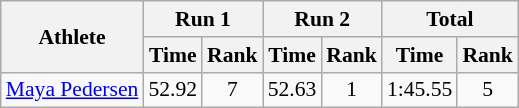<table class="wikitable" style="font-size:90%">
<tr>
<th rowspan="2">Athlete</th>
<th colspan="2">Run 1</th>
<th colspan="2">Run 2</th>
<th colspan="2">Total</th>
</tr>
<tr>
<th>Time</th>
<th>Rank</th>
<th>Time</th>
<th>Rank</th>
<th>Time</th>
<th>Rank</th>
</tr>
<tr>
<td><a href='#'>Maya Pedersen</a></td>
<td align="center">52.92</td>
<td align="center">7</td>
<td align="center">52.63</td>
<td align="center">1</td>
<td align="center">1:45.55</td>
<td align="center">5</td>
</tr>
</table>
